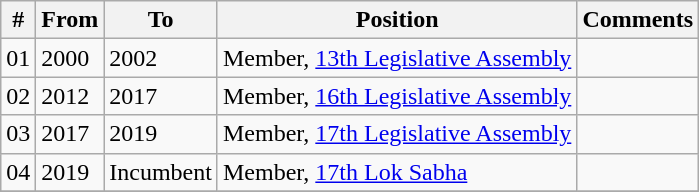<table class="wikitable sortable">
<tr>
<th>#</th>
<th>From</th>
<th>To</th>
<th>Position</th>
<th>Comments</th>
</tr>
<tr>
<td>01</td>
<td>2000</td>
<td>2002</td>
<td>Member, <a href='#'>13th Legislative Assembly</a></td>
<td></td>
</tr>
<tr>
<td>02</td>
<td>2012</td>
<td>2017</td>
<td>Member, <a href='#'>16th Legislative Assembly</a></td>
<td></td>
</tr>
<tr>
<td>03</td>
<td>2017</td>
<td>2019</td>
<td>Member, <a href='#'>17th Legislative Assembly</a></td>
<td></td>
</tr>
<tr>
<td>04</td>
<td>2019</td>
<td>Incumbent</td>
<td>Member, <a href='#'>17th Lok Sabha</a></td>
<td></td>
</tr>
<tr>
</tr>
</table>
